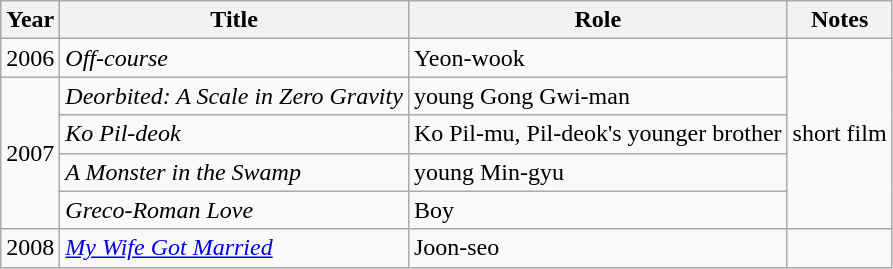<table class="wikitable">
<tr>
<th>Year</th>
<th>Title</th>
<th>Role</th>
<th>Notes</th>
</tr>
<tr>
<td>2006</td>
<td><em>Off-course</em></td>
<td>Yeon-wook</td>
<td rowspan=5>short film</td>
</tr>
<tr>
<td rowspan=4>2007</td>
<td><em>Deorbited: A Scale in Zero Gravity</em></td>
<td>young Gong Gwi-man</td>
</tr>
<tr>
<td><em>Ko Pil-deok</em></td>
<td>Ko Pil-mu, Pil-deok's younger brother</td>
</tr>
<tr>
<td><em>A Monster in the Swamp</em></td>
<td>young Min-gyu</td>
</tr>
<tr>
<td><em>Greco-Roman Love</em></td>
<td>Boy</td>
</tr>
<tr>
<td>2008</td>
<td><em><a href='#'>My Wife Got Married</a></em></td>
<td>Joon-seo</td>
<td></td>
</tr>
</table>
